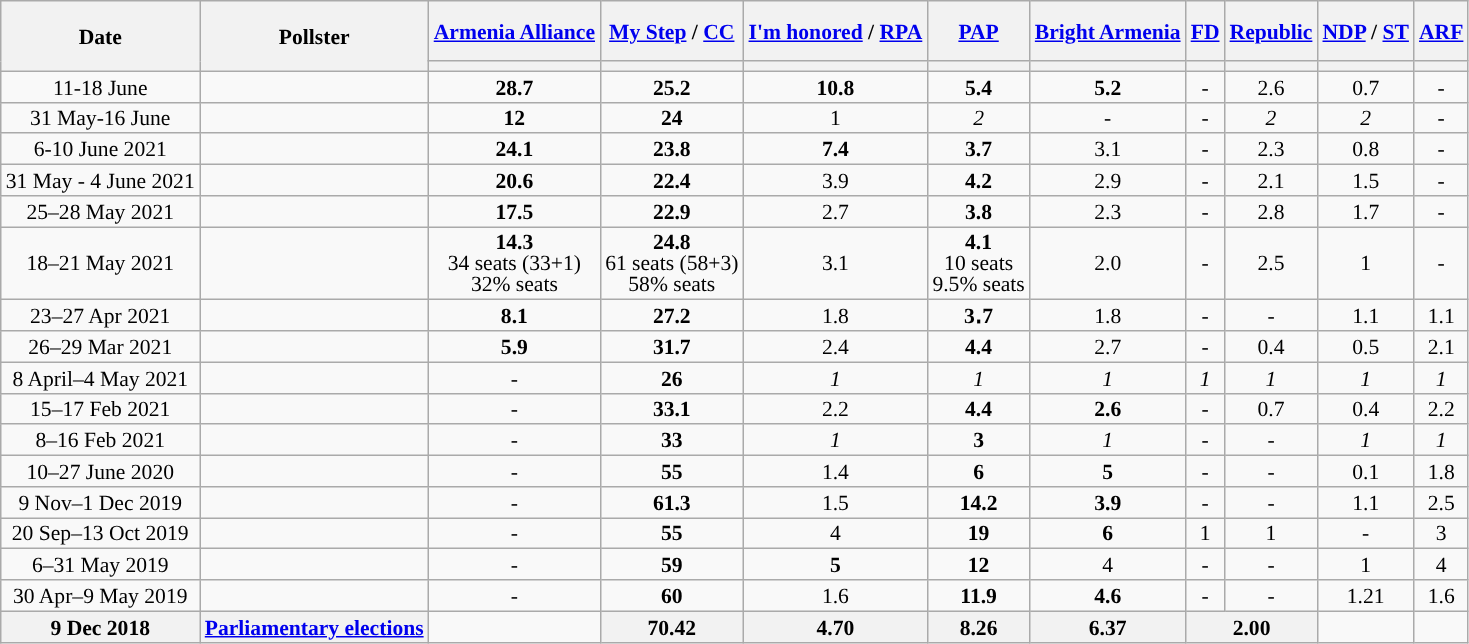<table class="wikitable sortable" style="text-align:center;font-size:90%;line-height:14px;">
<tr style="height:40px;">
<th rowspan=2>Date</th>
<th rowspan=2>Pollster</th>
<th><a href='#'>Armenia Alliance</a></th>
<th><a href='#'>My Step</a> / <a href='#'>CC</a></th>
<th><a href='#'>I'm honored</a> / <a href='#'>RPA</a></th>
<th><a href='#'>PAP</a></th>
<th><a href='#'>Bright Armenia</a></th>
<th><a href='#'>FD</a></th>
<th><a href='#'>Republic</a></th>
<th><a href='#'>NDP</a> / <a href='#'>ST</a></th>
<th><a href='#'>ARF</a></th>
</tr>
<tr>
<th style="background:"></th>
<th style="background:"></th>
<th style="background:"></th>
<th style="background:"></th>
<th style="background:"></th>
<th style="background:"></th>
<th style="background:"></th>
<th style="background:"></th>
<th style="background:"></th>
</tr>
<tr>
<td>11-18 June</td>
<td></td>
<td><strong>28.7</strong></td>
<td><strong>25.2</strong></td>
<td><strong>10.8</strong></td>
<td><strong>5.4</strong></td>
<td><strong>5.2</strong></td>
<td>-</td>
<td>2.6</td>
<td>0.7</td>
<td>-</td>
</tr>
<tr>
<td>31 May-16 June</td>
<td></td>
<td><strong>12</strong></td>
<td><strong>24</strong></td>
<td>1</td>
<td><em>2</em></td>
<td>-</td>
<td>-</td>
<td><em>2</em></td>
<td><em>2</em></td>
<td>-</td>
</tr>
<tr>
<td>6-10 June 2021</td>
<td></td>
<td><strong>24.1</strong></td>
<td><strong>23.8</strong></td>
<td><strong>7.4</strong></td>
<td><strong>3.7</strong></td>
<td>3.1</td>
<td>-</td>
<td>2.3</td>
<td>0.8</td>
<td>-</td>
</tr>
<tr>
<td>31 May - 4 June 2021</td>
<td></td>
<td><strong>20.6</strong></td>
<td><strong>22.4</strong></td>
<td>3.9</td>
<td><strong>4.2</strong></td>
<td>2.9</td>
<td>-</td>
<td>2.1</td>
<td>1.5</td>
<td>-</td>
</tr>
<tr>
<td>25–28 May 2021</td>
<td></td>
<td><strong>17.5</strong></td>
<td><strong>22.9</strong></td>
<td>2.7</td>
<td><strong>3.8</strong></td>
<td>2.3</td>
<td>-</td>
<td>2.8</td>
<td>1.7</td>
<td>-</td>
</tr>
<tr>
<td>18–21 May 2021</td>
<td></td>
<td><strong>14.3</strong><br>34 seats (33+1)<br>32% seats</td>
<td><strong>24.8</strong><br>61 seats (58+3)<br>58% seats</td>
<td>3.1</td>
<td><strong>4.1</strong><br>10 seats<br>9.5% seats</td>
<td>2.0</td>
<td>-</td>
<td>2.5</td>
<td>1</td>
<td>-</td>
</tr>
<tr>
<td>23–27 Apr 2021</td>
<td></td>
<td><strong>8.1</strong></td>
<td><strong>27.2</strong></td>
<td>1.8</td>
<td><strong>3․7</strong></td>
<td>1.8</td>
<td>-</td>
<td>-</td>
<td>1.1</td>
<td>1.1</td>
</tr>
<tr>
<td>26–29 Mar 2021</td>
<td></td>
<td><strong>5.9</strong></td>
<td><strong>31.7</strong></td>
<td>2.4</td>
<td><strong>4.4</strong></td>
<td>2.7</td>
<td>-</td>
<td>0.4</td>
<td>0.5</td>
<td>2.1</td>
</tr>
<tr>
<td>8 April–4 May 2021</td>
<td></td>
<td>-</td>
<td><strong>26</strong></td>
<td><em>1</em></td>
<td><em>1</em></td>
<td><em>1</em></td>
<td><em>1</em></td>
<td><em>1</em></td>
<td><em>1</em></td>
<td><em>1</em></td>
</tr>
<tr>
<td>15–17 Feb 2021</td>
<td></td>
<td>-</td>
<td><strong>33.1</strong></td>
<td>2.2</td>
<td><strong>4.4</strong></td>
<td><strong>2.6</strong></td>
<td>-</td>
<td>0.7</td>
<td>0.4</td>
<td>2.2</td>
</tr>
<tr>
<td>8–16 Feb 2021</td>
<td></td>
<td>-</td>
<td><strong>33</strong></td>
<td><em>1</em></td>
<td><strong>3</strong></td>
<td><em>1</em></td>
<td>-</td>
<td>-</td>
<td><em>1</em></td>
<td><em>1</em></td>
</tr>
<tr>
<td>10–27 June 2020</td>
<td></td>
<td>-</td>
<td><strong>55</strong></td>
<td>1.4</td>
<td><strong>6</strong></td>
<td><strong>5</strong></td>
<td>-</td>
<td>-</td>
<td>0.1</td>
<td>1.8</td>
</tr>
<tr>
<td>9 Nov–1 Dec 2019</td>
<td> </td>
<td>-</td>
<td><strong>61.3</strong></td>
<td>1.5</td>
<td><strong>14.2</strong></td>
<td><strong>3.9</strong></td>
<td>-</td>
<td>-</td>
<td>1.1</td>
<td>2.5</td>
</tr>
<tr>
<td>20 Sep–13 Oct 2019</td>
<td></td>
<td>-</td>
<td><strong>55</strong></td>
<td>4</td>
<td><strong>19</strong></td>
<td><strong>6</strong></td>
<td>1</td>
<td>1</td>
<td>-</td>
<td>3</td>
</tr>
<tr>
<td>6–31 May 2019</td>
<td></td>
<td>-</td>
<td><strong>59</strong></td>
<td><strong>5</strong></td>
<td><strong>12</strong></td>
<td>4</td>
<td>-</td>
<td>-</td>
<td>1</td>
<td>4</td>
</tr>
<tr>
<td>30 Apr–9 May 2019</td>
<td></td>
<td>-</td>
<td><strong>60</strong></td>
<td>1.6</td>
<td><strong>11.9</strong></td>
<td><strong>4.6</strong></td>
<td>-</td>
<td>-</td>
<td>1.21</td>
<td>1.6</td>
</tr>
<tr>
<th>9 Dec 2018</th>
<th><a href='#'>Parliamentary elections</a></th>
<td></td>
<th>70.42</th>
<th>4.70</th>
<th>8.26</th>
<th>6.37</th>
<th colspan="2">2.00</th>
<td></td>
<td></td>
</tr>
</table>
